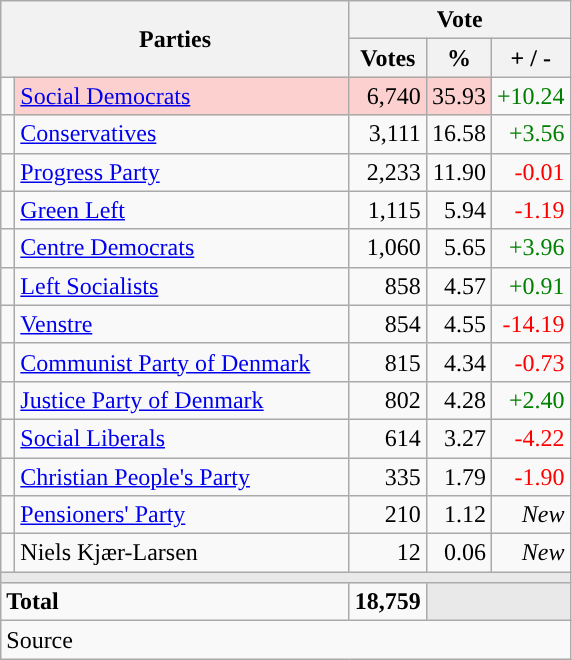<table class="wikitable" style="text-align:right;">
<tr>
<th style="text-align:centre;" rowspan="2" colspan="2" width="225">Parties</th>
<th colspan="3">Vote</th>
</tr>
<tr>
<th width="15">Votes</th>
<th width="15">%</th>
<th width="15">+ / -</th>
</tr>
<tr>
<td width="2" style="color:inherit;background:"></td>
<td bgcolor=#fbd0ce  align="left"><a href='#'>Social Democrats</a></td>
<td bgcolor=#fbd0ce>6,740</td>
<td bgcolor=#fbd0ce>35.93</td>
<td style=color:green;>+10.24</td>
</tr>
<tr>
<td width="2" style="color:inherit;background:"></td>
<td align="left"><a href='#'>Conservatives</a></td>
<td>3,111</td>
<td>16.58</td>
<td style=color:green;>+3.56</td>
</tr>
<tr>
<td width="2" style="color:inherit;background:"></td>
<td align="left"><a href='#'>Progress Party</a></td>
<td>2,233</td>
<td>11.90</td>
<td style=color:red;>-0.01</td>
</tr>
<tr>
<td width="2" style="color:inherit;background:"></td>
<td align="left"><a href='#'>Green Left</a></td>
<td>1,115</td>
<td>5.94</td>
<td style=color:red;>-1.19</td>
</tr>
<tr>
<td width="2" style="color:inherit;background:"></td>
<td align="left"><a href='#'>Centre Democrats</a></td>
<td>1,060</td>
<td>5.65</td>
<td style=color:green;>+3.96</td>
</tr>
<tr>
<td width="2" style="color:inherit;background:"></td>
<td align="left"><a href='#'>Left Socialists</a></td>
<td>858</td>
<td>4.57</td>
<td style=color:green;>+0.91</td>
</tr>
<tr>
<td width="2" style="color:inherit;background:"></td>
<td align="left"><a href='#'>Venstre</a></td>
<td>854</td>
<td>4.55</td>
<td style=color:red;>-14.19</td>
</tr>
<tr>
<td width="2" style="color:inherit;background:"></td>
<td align="left"><a href='#'>Communist Party of Denmark</a></td>
<td>815</td>
<td>4.34</td>
<td style=color:red;>-0.73</td>
</tr>
<tr>
<td width="2" style="color:inherit;background:"></td>
<td align="left"><a href='#'>Justice Party of Denmark</a></td>
<td>802</td>
<td>4.28</td>
<td style=color:green;>+2.40</td>
</tr>
<tr>
<td width="2" style="color:inherit;background:"></td>
<td align="left"><a href='#'>Social Liberals</a></td>
<td>614</td>
<td>3.27</td>
<td style=color:red;>-4.22</td>
</tr>
<tr>
<td width="2" style="color:inherit;background:"></td>
<td align="left"><a href='#'>Christian People's Party</a></td>
<td>335</td>
<td>1.79</td>
<td style=color:red;>-1.90</td>
</tr>
<tr>
<td width="2" style="color:inherit;background:"></td>
<td align="left"><a href='#'>Pensioners' Party</a></td>
<td>210</td>
<td>1.12</td>
<td><em>New</em></td>
</tr>
<tr>
<td width="2" style="color:inherit;background:"></td>
<td align="left">Niels Kjær-Larsen</td>
<td>12</td>
<td>0.06</td>
<td><em>New</em></td>
</tr>
<tr>
<td colspan="7" bgcolor="#E9E9E9"></td>
</tr>
<tr>
<td align="left" colspan="2"><strong>Total</strong></td>
<td><strong>18,759</strong></td>
<td bgcolor="#E9E9E9" colspan="2"></td>
</tr>
<tr>
<td align="left" colspan="6">Source</td>
</tr>
</table>
